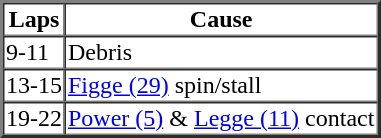<table border=2 cellspacing=0>
<tr>
<th>Laps</th>
<th>Cause</th>
</tr>
<tr>
<td>9-11</td>
<td>Debris</td>
</tr>
<tr>
<td>13-15</td>
<td><a href='#'>Figge (29)</a> spin/stall</td>
</tr>
<tr>
<td>19-22</td>
<td><a href='#'>Power (5)</a> & <a href='#'>Legge (11)</a> contact</td>
</tr>
</table>
